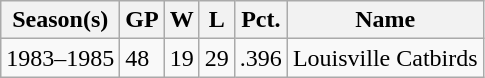<table class="wikitable">
<tr>
<th>Season(s)</th>
<th>GP</th>
<th>W</th>
<th>L</th>
<th>Pct.</th>
<th>Name</th>
</tr>
<tr>
<td>1983–1985</td>
<td>48</td>
<td>19</td>
<td>29</td>
<td>.396</td>
<td>Louisville Catbirds</td>
</tr>
</table>
